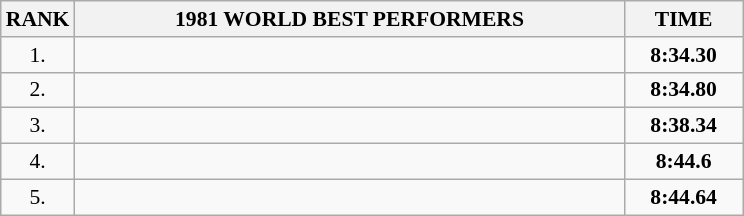<table class="wikitable" style="border-collapse: collapse; font-size: 90%;">
<tr>
<th>RANK</th>
<th align="center" style="width: 25em">1981 WORLD BEST PERFORMERS</th>
<th align="center" style="width: 5em">TIME</th>
</tr>
<tr>
<td align="center">1.</td>
<td></td>
<td align="center"><strong>8:34.30</strong></td>
</tr>
<tr>
<td align="center">2.</td>
<td></td>
<td align="center"><strong>8:34.80</strong></td>
</tr>
<tr>
<td align="center">3.</td>
<td></td>
<td align="center"><strong>8:38.34</strong></td>
</tr>
<tr>
<td align="center">4.</td>
<td></td>
<td align="center"><strong>8:44.6</strong></td>
</tr>
<tr>
<td align="center">5.</td>
<td></td>
<td align="center"><strong>8:44.64</strong></td>
</tr>
</table>
